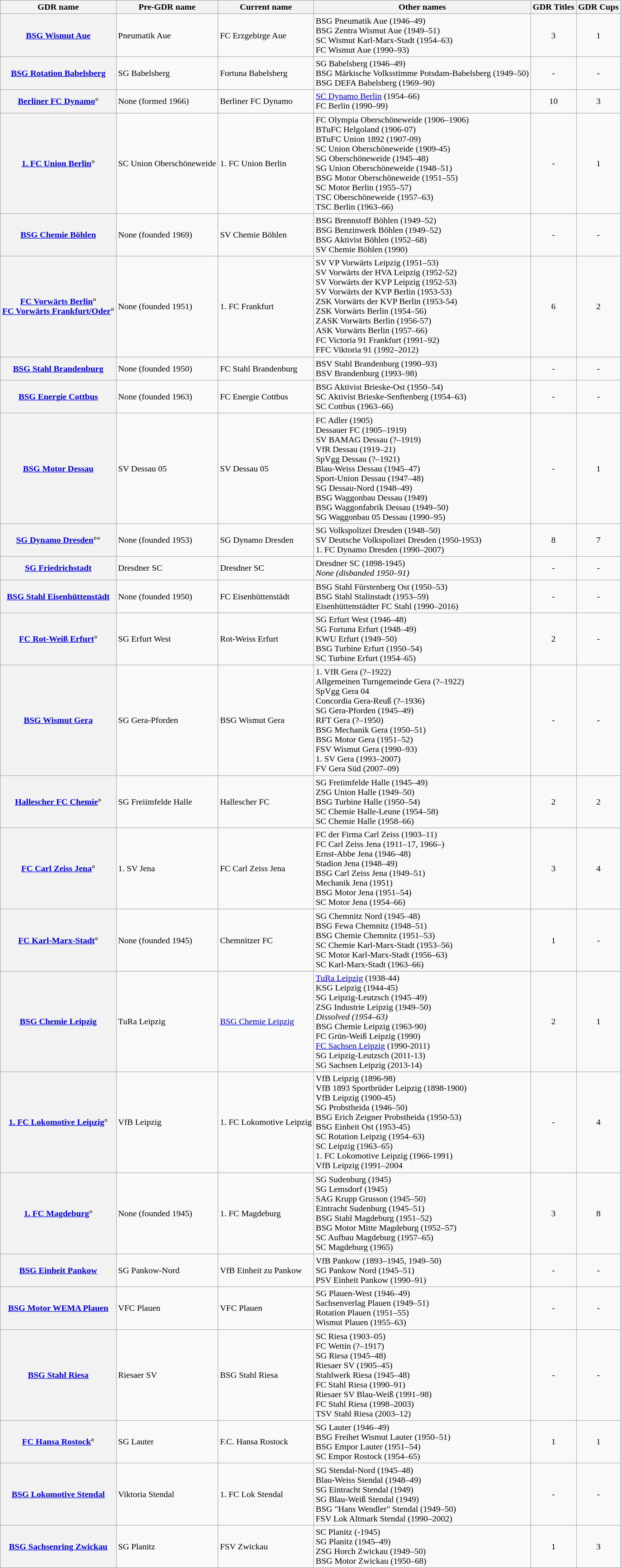<table class="wikitable sortable" padding="3">
<tr>
<th>GDR name</th>
<th>Pre-GDR name</th>
<th>Current name</th>
<th>Other names</th>
<th>GDR Titles</th>
<th>GDR Cups</th>
</tr>
<tr>
<th><a href='#'>BSG Wismut Aue</a></th>
<td>Pneumatik Aue</td>
<td>FC Erzgebirge Aue</td>
<td>BSG Pneumatik Aue (1946–49)<br>BSG Zentra Wismut Aue (1949–51)<br>SC Wismut Karl-Marx-Stadt (1954–63)<br>FC Wismut Aue (1990–93)</td>
<td align="center">3</td>
<td align="center">1</td>
</tr>
<tr>
<th><a href='#'>BSG Rotation Babelsberg</a></th>
<td>SG Babelsberg</td>
<td>Fortuna Babelsberg</td>
<td>SG Babelsberg (1946–49)<br>BSG Märkische Volksstimme Potsdam-Babelsberg (1949–50)<br>BSG DEFA Babelsberg (1969–90)</td>
<td align="center">-</td>
<td align="center">-</td>
</tr>
<tr>
<th><a href='#'>Berliner FC Dynamo</a>°</th>
<td>None (formed 1966)</td>
<td>Berliner FC Dynamo</td>
<td><a href='#'>SC Dynamo Berlin</a> (1954–66)<br>FC Berlin (1990–99)</td>
<td align="center">10</td>
<td align="center">3</td>
</tr>
<tr>
<th><a href='#'>1. FC Union Berlin</a>°</th>
<td>SC Union Oberschöneweide</td>
<td>1. FC Union Berlin</td>
<td>FC Olympia Oberschöneweide (1906–1906)<br>BTuFC Helgoland (1906-07)<br>BTuFC Union 1892 (1907-09)<br>SC Union Oberschöneweide (1909-45)<br>SG Oberschöneweide (1945–48)<br>SG Union Oberschöneweide (1948–51)<br>BSG Motor Oberschöneweide (1951–55)<br>SC Motor Berlin (1955–57)<br>TSC Oberschöneweide (1957–63)<br>TSC Berlin (1963–66)</td>
<td align="center">-</td>
<td align="center">1</td>
</tr>
<tr>
<th><a href='#'>BSG Chemie Böhlen</a></th>
<td>None (founded 1969)</td>
<td>SV Chemie Böhlen</td>
<td>BSG Brennstoff Böhlen (1949–52)<br>BSG Benzinwerk Böhlen (1949–52)<br>BSG Aktivist Böhlen (1952–68)<br>SV Chemie Böhlen (1990)</td>
<td align="center">-</td>
<td align="center">-</td>
</tr>
<tr>
<th><a href='#'>FC Vorwärts Berlin</a>°<br><a href='#'>FC Vorwärts Frankfurt/Oder</a>°</th>
<td>None (founded 1951)</td>
<td>1. FC Frankfurt</td>
<td>SV VP Vorwärts Leipzig (1951–53)<br>SV Vorwärts der HVA Leipzig (1952-52)<br>SV Vorwärts der KVP Leipzig (1952-53)<br>SV Vorwärts der KVP Berlin (1953-53)<br>ZSK Vorwärts der KVP Berlin (1953-54)<br>ZSK Vorwärts Berlin (1954–56)<br>ZASK Vorwärts Berlin (1956-57)<br>ASK Vorwärts Berlin (1957–66)<br>FC Victoria 91 Frankfurt (1991–92)<br>FFC Viktoria 91 (1992–2012)</td>
<td align="center">6</td>
<td align="center">2</td>
</tr>
<tr>
<th><a href='#'>BSG Stahl Brandenburg</a></th>
<td>None (founded 1950)</td>
<td>FC Stahl Brandenburg</td>
<td>BSV Stahl Brandenburg (1990–93)<br>BSV Brandenburg (1993–98)</td>
<td align="center">-</td>
<td align="center">-</td>
</tr>
<tr>
<th><a href='#'>BSG Energie Cottbus</a></th>
<td>None (founded 1963)</td>
<td>FC Energie Cottbus</td>
<td>BSG Aktivist Brieske-Ost (1950–54)<br>SC Aktivist Brieske-Senftenberg (1954–63)<br>SC Cottbus (1963–66)</td>
<td align="center">-</td>
<td align="center">-</td>
</tr>
<tr>
<th><a href='#'>BSG Motor Dessau</a></th>
<td>SV Dessau 05</td>
<td>SV Dessau 05</td>
<td>FC Adler (1905)<br>Dessauer FC (1905–1919)<br>SV BAMAG Dessau (?–1919)<br>VfR Dessau (1919–21)<br>SpVgg Dessau (?–1921)<br>Blau-Weiss Dessau (1945–47)<br>Sport-Union Dessau (1947–48)<br>SG Dessau-Nord (1948–49)<br>BSG Waggonbau Dessau (1949)<br>BSG Waggonfabrik Dessau (1949–50)<br>SG Waggonbau 05 Dessau (1990–95)</td>
<td align="center">-</td>
<td align="center">1</td>
</tr>
<tr>
<th><a href='#'>SG Dynamo Dresden</a>°°</th>
<td>None (founded 1953)</td>
<td>SG Dynamo Dresden</td>
<td>SG Volkspolizei Dresden (1948–50)<br>SV Deutsche Volkspolizei Dresden (1950-1953)<br>1. FC Dynamo Dresden (1990–2007)<br></td>
<td align="center">8</td>
<td align="center">7</td>
</tr>
<tr>
<th><a href='#'>SG Friedrichstadt</a></th>
<td>Dresdner SC</td>
<td>Dresdner SC</td>
<td>Dresdner SC (1898-1945)<br><em>None (disbanded 1950–91)</em></td>
<td align="center">-</td>
<td align="center">-</td>
</tr>
<tr>
<th><a href='#'>BSG Stahl Eisenhüttenstädt</a></th>
<td>None (founded 1950)</td>
<td>FC Eisenhüttenstädt</td>
<td>BSG Stahl Fürstenberg Ost (1950–53)<br>BSG Stahl Stalinstadt (1953–59)<br>Eisenhüttenstädter FC Stahl (1990–2016)</td>
<td align="center">-</td>
<td align="center">-</td>
</tr>
<tr>
<th><a href='#'>FC Rot-Weiß Erfurt</a>°</th>
<td>SG Erfurt West</td>
<td>Rot-Weiss Erfurt</td>
<td>SG Erfurt West (1946–48)<br>SG Fortuna Erfurt (1948–49)<br>KWU Erfurt (1949–50)<br>BSG Turbine Erfurt (1950–54)<br>SC Turbine Erfurt (1954–65)</td>
<td align="center">2</td>
<td align="center">-</td>
</tr>
<tr>
<th><a href='#'>BSG Wismut Gera</a></th>
<td>SG Gera-Pforden</td>
<td>BSG Wismut Gera</td>
<td>1. VfR Gera (?–1922)<br>Allgemeinen Turngemeinde Gera (?–1922)<br>SpVgg Gera 04<br>Concordia Gera-Reuß (?–1936)<br>SG Gera-Pforden (1945–49)<br>RFT Gera (?–1950)<br>BSG Mechanik Gera (1950–51)<br>BSG Motor Gera (1951–52)<br>FSV Wismut Gera (1990–93)<br>1. SV Gera (1993–2007)<br>FV Gera Süd (2007–09)</td>
<td align="center">-</td>
<td align="center">-</td>
</tr>
<tr>
<th><a href='#'>Hallescher FC Chemie</a>°</th>
<td>SG Freiimfelde Halle</td>
<td>Hallescher FC</td>
<td>SG Freiimfelde Halle (1945–49)<br>ZSG Union Halle (1949–50)<br>BSG Turbine Halle (1950–54)<br>SC Chemie Halle-Leune (1954–58)<br>SC Chemie Halle (1958–66)</td>
<td align="center">2</td>
<td align="center">2</td>
</tr>
<tr>
<th><a href='#'>FC Carl Zeiss Jena</a>°</th>
<td>1. SV Jena</td>
<td>FC Carl Zeiss Jena</td>
<td>FC der Firma Carl Zeiss (1903–11)<br>FC Carl Zeiss Jena (1911–17, 1966–)<br>Ernst-Abbe Jena (1946–48)<br>Stadion Jena (1948–49)<br>BSG Carl Zeiss Jena (1949–51)<br>Mechanik Jena (1951)<br>BSG Motor Jena (1951–54)<br>SC Motor Jena (1954–66)</td>
<td align="center">3</td>
<td align="center">4</td>
</tr>
<tr>
<th><a href='#'>FC Karl-Marx-Stadt</a>°</th>
<td>None (founded 1945)</td>
<td>Chemnitzer FC</td>
<td>SG Chemnitz Nord (1945–48)<br>BSG Fewa Chemnitz (1948–51)<br>BSG Chemie Chemnitz (1951–53)<br>SC Chemie Karl-Marx-Stadt (1953–56)<br>SC Motor Karl-Marx-Stadt (1956–63)<br>SC Karl-Marx-Stadt (1963–66)</td>
<td align="center">1</td>
<td align="center">-</td>
</tr>
<tr>
<th><a href='#'>BSG Chemie Leipzig</a></th>
<td>TuRa Leipzig</td>
<td><a href='#'>BSG Chemie Leipzig</a></td>
<td><a href='#'>TuRa Leipzig</a> (1938-44)<br>KSG Leipzig (1944-45) <br>SG Leipzig-Leutzsch (1945–49)<br>ZSG Industrie Leipzig (1949–50)<br><em>Dissolved (1954–63)</em><br>BSG Chemie Leipzig (1963-90)<br>FC Grün-Weiß Leipzig  (1990)<br><a href='#'>FC Sachsen Leipzig</a> (1990-2011)<br>SG Leipzig-Leutzsch (2011-13)<br>SG Sachsen Leipzig (2013-14)</td>
<td align="center">2</td>
<td align="center">1</td>
</tr>
<tr>
<th><a href='#'>1. FC Lokomotive Leipzig</a>°</th>
<td>VfB Leipzig</td>
<td>1. FC Lokomotive Leipzig</td>
<td>VfB Leipzig (1896-98)<br>VfB 1893 Sportbrüder Leipzig (1898-1900)<br>VfB Leipzig (1900-45)<br>SG Probstheida (1946–50)<br>BSG Erich Zeigner Probstheida (1950-53)<br>BSG Einheit Ost (1953-45)<br>SC Rotation Leipzig (1954–63)<br>SC Leipzig (1963–65)<br>1. FC Lokomotive Leipzig (1966-1991)<br> VfB Leipzig (1991–2004</td>
<td align="center">-</td>
<td align="center">4</td>
</tr>
<tr>
<th><a href='#'>1. FC Magdeburg</a>°</th>
<td>None (founded 1945)</td>
<td>1. FC Magdeburg</td>
<td>SG Sudenburg (1945)<br> SG Lemsdorf (1945)<br>SAG Krupp Grusson (1945–50)<br>Eintracht Sudenburg (1945–51)<br>BSG Stahl Magdeburg (1951–52)<br>BSG Motor Mitte Magdeburg (1952–57)<br>SC Aufbau Magdeburg (1957–65)<br>SC Magdeburg (1965)</td>
<td align="center">3</td>
<td align="center">8</td>
</tr>
<tr>
<th><a href='#'>BSG Einheit Pankow</a></th>
<td>SG Pankow-Nord</td>
<td>VfB Einheit zu Pankow</td>
<td>VfB Pankow (1893–1945, 1949–50)<br>SG Pankow Nord (1945–51)<br>PSV Einheit Pankow (1990–91)</td>
<td align="center">-</td>
<td align="center">-</td>
</tr>
<tr>
<th><a href='#'>BSG Motor WEMA Plauen</a></th>
<td>VFC Plauen</td>
<td>VFC Plauen</td>
<td>SG Plauen-West (1946–49)<br>Sachsenverlag Plauen (1949–51)<br>Rotation Plauen (1951–55)<br>Wismut Plauen (1955–63)</td>
<td align="center">-</td>
<td align="center">-</td>
</tr>
<tr>
<th><a href='#'>BSG Stahl Riesa</a></th>
<td>Riesaer SV</td>
<td>BSG Stahl Riesa</td>
<td>SC Riesa (1903–05)<br>FC Wettin (?–1917)<br>SG Riesa (1945–48)<br>Riesaer SV (1905–45)<br>Stahlwerk Riesa (1945–48)<br>FC Stahl Riesa (1990–91)<br>Riesaer SV Blau-Weiß (1991–98)<br>FC Stahl Riesa (1998–2003)<br>TSV Stahl Riesa (2003–12)</td>
<td align="center">-</td>
<td align="center">-</td>
</tr>
<tr>
<th><a href='#'>FC Hansa Rostock</a>°</th>
<td>SG Lauter</td>
<td>F.C. Hansa Rostock</td>
<td>SG Lauter (1946–49)<br>BSG Freihet Wismut Lauter (1950–51)<br>BSG Empor Lauter (1951–54)<br>SC Empor Rostock (1954–65)</td>
<td align="center">1</td>
<td align="center">1</td>
</tr>
<tr>
<th><a href='#'>BSG Lokomotive Stendal</a></th>
<td>Viktoria Stendal</td>
<td>1. FC Lok Stendal</td>
<td>SG Stendal-Nord (1945–48)<br>Blau-Weiss Stendal (1948–49)<br>SG Eintracht Stendal (1949)<br>SG Blau-Weiß Stendal (1949)<br>BSG "Hans Wendler" Stendal (1949–50)<br>FSV Lok Altmark Stendal (1990–2002)</td>
<td align="center">-</td>
<td align="center">-</td>
</tr>
<tr>
<th><a href='#'>BSG Sachsenring Zwickau</a></th>
<td>SG Planitz</td>
<td>FSV Zwickau</td>
<td>SC Planitz (-1945)<br>SG Planitz (1945–49)<br>ZSG Horch Zwickau (1949–50)<br>BSG Motor Zwickau (1950–68)</td>
<td align="center">1</td>
<td align="center">3</td>
</tr>
</table>
